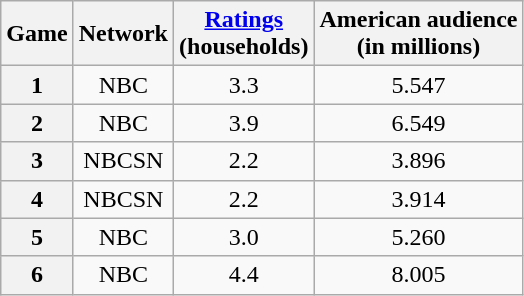<table class="wikitable" style="text-align:center;" border="1">
<tr>
<th>Game</th>
<th>Network</th>
<th><a href='#'>Ratings</a><br>(households)</th>
<th>American audience<br>(in millions)</th>
</tr>
<tr>
<th>1</th>
<td>NBC</td>
<td>3.3</td>
<td>5.547</td>
</tr>
<tr>
<th>2</th>
<td>NBC</td>
<td>3.9</td>
<td>6.549</td>
</tr>
<tr>
<th>3</th>
<td>NBCSN</td>
<td>2.2</td>
<td>3.896</td>
</tr>
<tr>
<th>4</th>
<td>NBCSN</td>
<td>2.2</td>
<td>3.914</td>
</tr>
<tr>
<th>5</th>
<td>NBC</td>
<td>3.0</td>
<td>5.260</td>
</tr>
<tr>
<th>6</th>
<td>NBC</td>
<td>4.4</td>
<td>8.005</td>
</tr>
</table>
